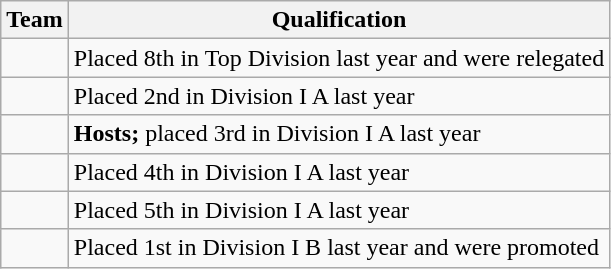<table class="wikitable">
<tr>
<th>Team</th>
<th>Qualification</th>
</tr>
<tr>
<td></td>
<td>Placed 8th in Top Division last year and were relegated</td>
</tr>
<tr>
<td></td>
<td>Placed 2nd in Division I A last year</td>
</tr>
<tr>
<td></td>
<td><strong>Hosts;</strong> placed 3rd in Division I A last year</td>
</tr>
<tr>
<td></td>
<td>Placed 4th in Division I A last year</td>
</tr>
<tr>
<td></td>
<td>Placed 5th in Division I A last year</td>
</tr>
<tr>
<td></td>
<td>Placed 1st in Division I B last year and were promoted</td>
</tr>
</table>
